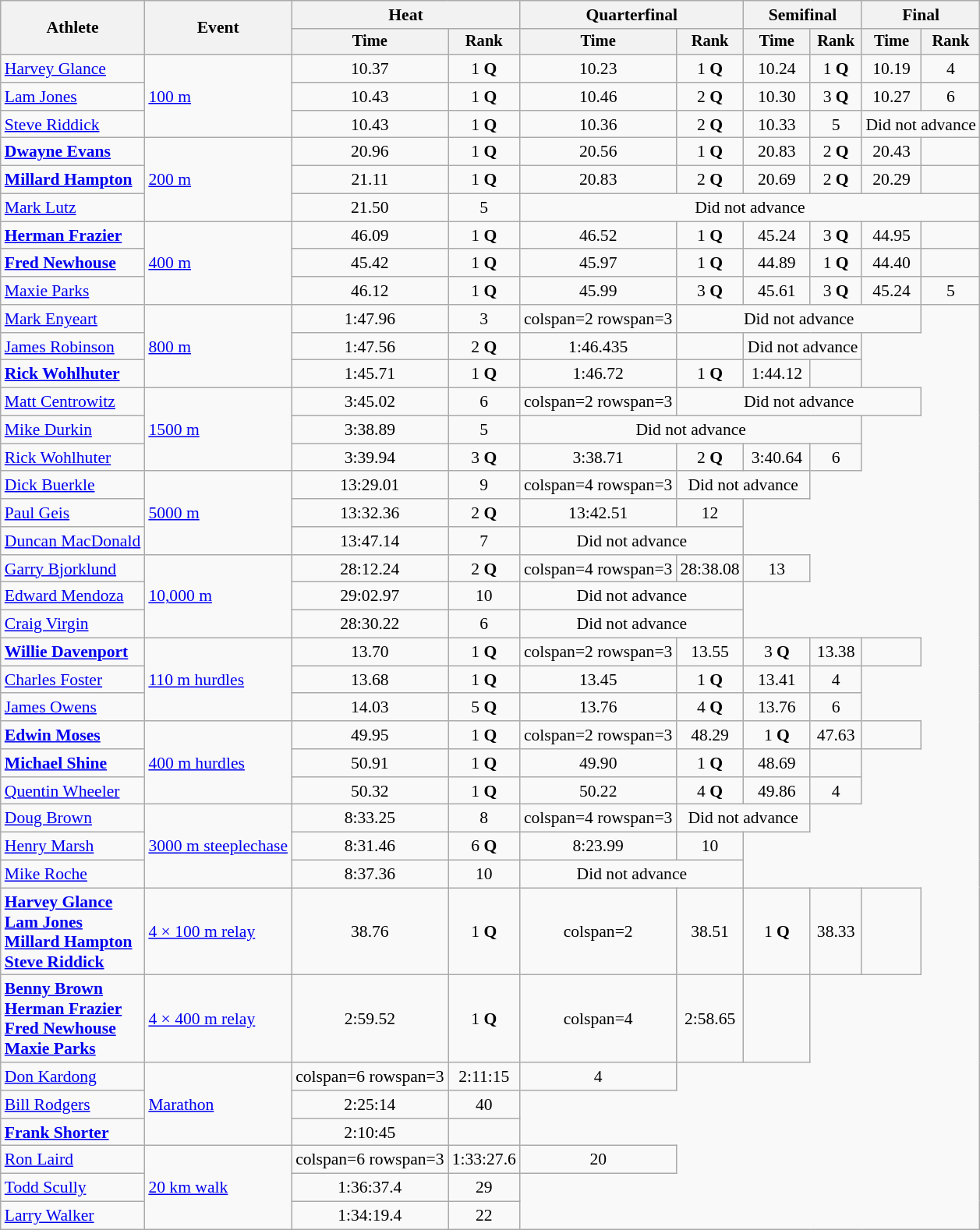<table class=wikitable style=font-size:90%;text-align:center>
<tr>
<th rowspan=2>Athlete</th>
<th rowspan=2>Event</th>
<th colspan=2>Heat</th>
<th colspan=2>Quarterfinal</th>
<th colspan=2>Semifinal</th>
<th colspan=2>Final</th>
</tr>
<tr style=font-size:95%>
<th>Time</th>
<th>Rank</th>
<th>Time</th>
<th>Rank</th>
<th>Time</th>
<th>Rank</th>
<th>Time</th>
<th>Rank</th>
</tr>
<tr>
<td align=left><a href='#'>Harvey Glance</a></td>
<td align=left rowspan=3><a href='#'>100 m</a></td>
<td>10.37</td>
<td>1 <strong>Q</strong></td>
<td>10.23</td>
<td>1 <strong>Q</strong></td>
<td>10.24</td>
<td>1 <strong>Q</strong></td>
<td>10.19</td>
<td>4</td>
</tr>
<tr>
<td align=left><a href='#'>Lam Jones</a></td>
<td>10.43</td>
<td>1 <strong>Q</strong></td>
<td>10.46</td>
<td>2 <strong>Q</strong></td>
<td>10.30</td>
<td>3 <strong>Q</strong></td>
<td>10.27</td>
<td>6</td>
</tr>
<tr>
<td align=left><a href='#'>Steve Riddick</a></td>
<td>10.43</td>
<td>1 <strong>Q</strong></td>
<td>10.36</td>
<td>2 <strong>Q</strong></td>
<td>10.33</td>
<td>5</td>
<td colspan=2>Did not advance</td>
</tr>
<tr>
<td align=left><strong><a href='#'>Dwayne Evans</a></strong></td>
<td align=left rowspan=3><a href='#'>200 m</a></td>
<td>20.96</td>
<td>1 <strong>Q</strong></td>
<td>20.56</td>
<td>1 <strong>Q</strong></td>
<td>20.83</td>
<td>2 <strong>Q</strong></td>
<td>20.43</td>
<td></td>
</tr>
<tr>
<td align=left><strong><a href='#'>Millard Hampton</a></strong></td>
<td>21.11</td>
<td>1 <strong>Q</strong></td>
<td>20.83</td>
<td>2 <strong>Q</strong></td>
<td>20.69</td>
<td>2 <strong>Q</strong></td>
<td>20.29</td>
<td></td>
</tr>
<tr>
<td align=left><a href='#'>Mark Lutz</a></td>
<td>21.50</td>
<td>5</td>
<td colspan=6>Did not advance</td>
</tr>
<tr>
<td align=left><strong><a href='#'>Herman Frazier</a></strong></td>
<td align=left rowspan=3><a href='#'>400 m</a></td>
<td>46.09</td>
<td>1 <strong>Q</strong></td>
<td>46.52</td>
<td>1 <strong>Q</strong></td>
<td>45.24</td>
<td>3 <strong>Q</strong></td>
<td>44.95</td>
<td></td>
</tr>
<tr>
<td align=left><strong><a href='#'>Fred Newhouse</a></strong></td>
<td>45.42</td>
<td>1 <strong>Q</strong></td>
<td>45.97</td>
<td>1 <strong>Q</strong></td>
<td>44.89</td>
<td>1 <strong>Q</strong></td>
<td>44.40</td>
<td></td>
</tr>
<tr>
<td align=left><a href='#'>Maxie Parks</a></td>
<td>46.12</td>
<td>1 <strong>Q</strong></td>
<td>45.99</td>
<td>3 <strong>Q</strong></td>
<td>45.61</td>
<td>3 <strong>Q</strong></td>
<td>45.24</td>
<td>5</td>
</tr>
<tr>
<td align=left><a href='#'>Mark Enyeart</a></td>
<td align=left rowspan=3><a href='#'>800 m</a></td>
<td>1:47.96</td>
<td>3</td>
<td>colspan=2 rowspan=3 </td>
<td colspan=4>Did not advance</td>
</tr>
<tr>
<td align=left><a href='#'>James Robinson</a></td>
<td>1:47.56</td>
<td>2 <strong>Q</strong></td>
<td>1:46.435</td>
<td></td>
<td colspan=2>Did not advance</td>
</tr>
<tr>
<td align=left><strong><a href='#'>Rick Wohlhuter</a></strong></td>
<td>1:45.71</td>
<td>1 <strong>Q</strong></td>
<td>1:46.72</td>
<td>1 <strong>Q</strong></td>
<td>1:44.12</td>
<td></td>
</tr>
<tr>
<td align=left><a href='#'>Matt Centrowitz</a></td>
<td align=left rowspan=3><a href='#'>1500 m</a></td>
<td>3:45.02</td>
<td>6</td>
<td>colspan=2 rowspan=3 </td>
<td colspan=4>Did not advance</td>
</tr>
<tr>
<td align=left><a href='#'>Mike Durkin</a></td>
<td>3:38.89</td>
<td>5</td>
<td colspan=4>Did not advance</td>
</tr>
<tr>
<td align=left><a href='#'>Rick Wohlhuter</a></td>
<td>3:39.94</td>
<td>3 <strong>Q</strong></td>
<td>3:38.71</td>
<td>2 <strong>Q</strong></td>
<td>3:40.64</td>
<td>6</td>
</tr>
<tr>
<td align=left><a href='#'>Dick Buerkle</a></td>
<td align=left rowspan=3><a href='#'>5000 m</a></td>
<td>13:29.01</td>
<td>9</td>
<td>colspan=4 rowspan=3 </td>
<td colspan=2>Did not advance</td>
</tr>
<tr>
<td align=left><a href='#'>Paul Geis</a></td>
<td>13:32.36</td>
<td>2 <strong>Q</strong></td>
<td>13:42.51</td>
<td>12</td>
</tr>
<tr>
<td align=left><a href='#'>Duncan MacDonald</a></td>
<td>13:47.14</td>
<td>7</td>
<td colspan=2>Did not advance</td>
</tr>
<tr>
<td align=left><a href='#'>Garry Bjorklund</a></td>
<td align=left rowspan=3><a href='#'>10,000 m</a></td>
<td>28:12.24</td>
<td>2 <strong>Q</strong></td>
<td>colspan=4 rowspan=3 </td>
<td>28:38.08</td>
<td>13</td>
</tr>
<tr>
<td align=left><a href='#'>Edward Mendoza</a></td>
<td>29:02.97</td>
<td>10</td>
<td colspan=2>Did not advance</td>
</tr>
<tr>
<td align=left><a href='#'>Craig Virgin</a></td>
<td>28:30.22</td>
<td>6</td>
<td colspan=2>Did not advance</td>
</tr>
<tr>
<td align=left><strong><a href='#'>Willie Davenport</a></strong></td>
<td align=left rowspan=3><a href='#'>110 m hurdles</a></td>
<td>13.70</td>
<td>1 <strong>Q</strong></td>
<td>colspan=2 rowspan=3 </td>
<td>13.55</td>
<td>3 <strong>Q</strong></td>
<td>13.38</td>
<td></td>
</tr>
<tr>
<td align=left><a href='#'>Charles Foster</a></td>
<td>13.68</td>
<td>1 <strong>Q</strong></td>
<td>13.45</td>
<td>1 <strong>Q</strong></td>
<td>13.41</td>
<td>4</td>
</tr>
<tr>
<td align=left><a href='#'>James Owens</a></td>
<td>14.03</td>
<td>5 <strong>Q</strong></td>
<td>13.76</td>
<td>4 <strong>Q</strong></td>
<td>13.76</td>
<td>6</td>
</tr>
<tr>
<td align=left><strong><a href='#'>Edwin Moses</a></strong></td>
<td align=left rowspan=3><a href='#'>400 m hurdles</a></td>
<td>49.95</td>
<td>1 <strong>Q</strong></td>
<td>colspan=2 rowspan=3 </td>
<td>48.29</td>
<td>1 <strong>Q</strong></td>
<td>47.63 </td>
<td></td>
</tr>
<tr>
<td align=left><strong><a href='#'>Michael Shine</a></strong></td>
<td>50.91</td>
<td>1 <strong>Q</strong></td>
<td>49.90</td>
<td>1 <strong>Q</strong></td>
<td>48.69</td>
<td></td>
</tr>
<tr>
<td align=left><a href='#'>Quentin Wheeler</a></td>
<td>50.32</td>
<td>1 <strong>Q</strong></td>
<td>50.22</td>
<td>4 <strong>Q</strong></td>
<td>49.86</td>
<td>4</td>
</tr>
<tr>
<td align=left><a href='#'>Doug Brown</a></td>
<td align=left rowspan=3><a href='#'>3000 m steeplechase</a></td>
<td>8:33.25</td>
<td>8</td>
<td>colspan=4 rowspan=3 </td>
<td colspan=2>Did not advance</td>
</tr>
<tr>
<td align=left><a href='#'>Henry Marsh</a></td>
<td>8:31.46</td>
<td>6 <strong>Q</strong></td>
<td>8:23.99</td>
<td>10</td>
</tr>
<tr>
<td align=left><a href='#'>Mike Roche</a></td>
<td>8:37.36</td>
<td>10</td>
<td colspan=2>Did not advance</td>
</tr>
<tr>
<td align=left><strong><a href='#'>Harvey Glance</a><br><a href='#'>Lam Jones</a><br><a href='#'>Millard Hampton</a><br><a href='#'>Steve Riddick</a></strong></td>
<td align=left><a href='#'>4 × 100 m relay</a></td>
<td>38.76</td>
<td>1 <strong>Q</strong></td>
<td>colspan=2 </td>
<td>38.51</td>
<td>1 <strong>Q</strong></td>
<td>38.33</td>
<td></td>
</tr>
<tr>
<td align=left><strong><a href='#'>Benny Brown</a><br><a href='#'>Herman Frazier</a><br><a href='#'>Fred Newhouse</a><br><a href='#'>Maxie Parks</a></strong></td>
<td align=left><a href='#'>4 × 400 m relay</a></td>
<td>2:59.52</td>
<td>1 <strong>Q</strong></td>
<td>colspan=4 </td>
<td>2:58.65</td>
<td></td>
</tr>
<tr>
<td align=left><a href='#'>Don Kardong</a></td>
<td align=left rowspan=3><a href='#'>Marathon</a></td>
<td>colspan=6 rowspan=3 </td>
<td>2:11:15</td>
<td>4</td>
</tr>
<tr>
<td align=left><a href='#'>Bill Rodgers</a></td>
<td>2:25:14</td>
<td>40</td>
</tr>
<tr>
<td align=left><strong><a href='#'>Frank Shorter</a></strong></td>
<td>2:10:45</td>
<td></td>
</tr>
<tr>
<td align=left><a href='#'>Ron Laird</a></td>
<td align=left rowspan=3><a href='#'>20 km walk</a></td>
<td>colspan=6 rowspan=3 </td>
<td>1:33:27.6</td>
<td>20</td>
</tr>
<tr>
<td align=left><a href='#'>Todd Scully</a></td>
<td>1:36:37.4</td>
<td>29</td>
</tr>
<tr>
<td align=left><a href='#'>Larry Walker</a></td>
<td>1:34:19.4</td>
<td>22</td>
</tr>
</table>
